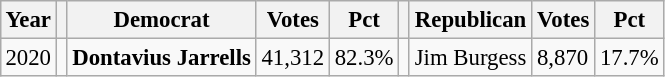<table class="wikitable" style="margin:0.5em ; font-size:95%">
<tr>
<th>Year</th>
<th></th>
<th>Democrat</th>
<th>Votes</th>
<th>Pct</th>
<th></th>
<th>Republican</th>
<th>Votes</th>
<th>Pct</th>
</tr>
<tr>
<td>2020</td>
<td></td>
<td><strong>Dontavius Jarrells</strong></td>
<td>41,312</td>
<td>82.3%</td>
<td></td>
<td>Jim Burgess</td>
<td>8,870</td>
<td>17.7%</td>
</tr>
</table>
